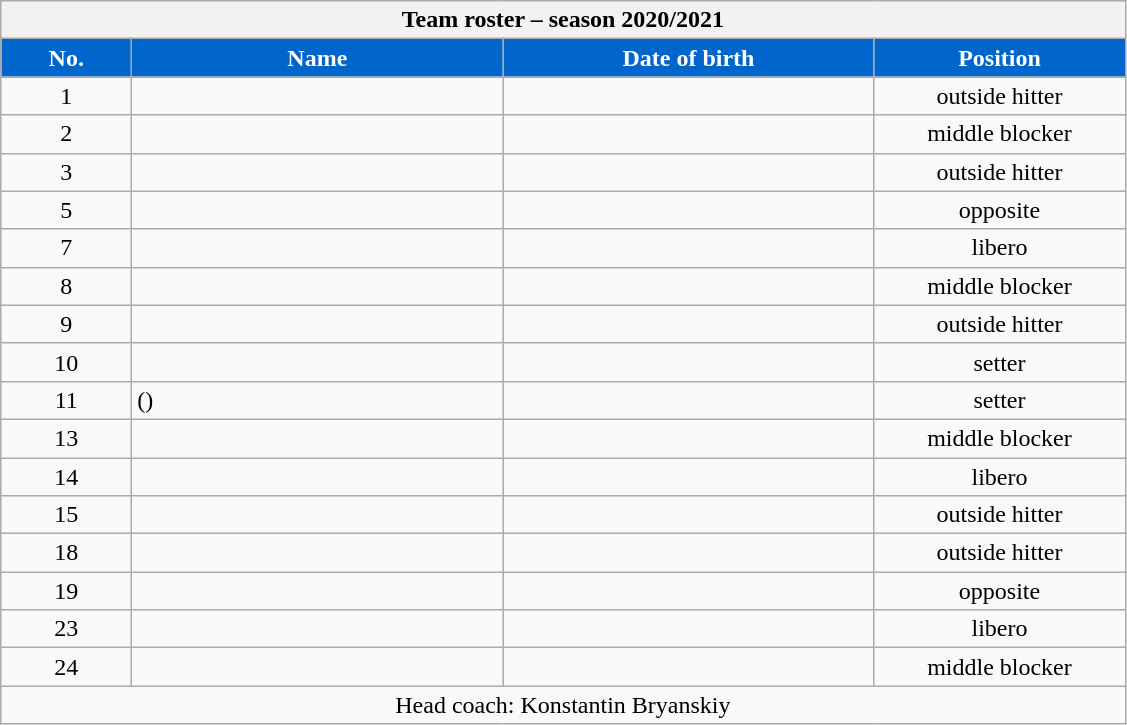<table class="wikitable collapsible collapsed sortable" style="font-size:100%; text-align:center;">
<tr>
<th colspan=6>Team roster – season 2020/2021</th>
</tr>
<tr>
<th style="width:5em; color:#FFFFFF; background-color:#0066cc">No.</th>
<th style="width:15em; color:#FFFFFF; background-color:#0066cc">Name</th>
<th style="width:15em; color:#FFFFFF; background-color:#0066cc">Date of birth</th>
<th style="width:10em; color:#FFFFFF; background-color:#0066cc">Position</th>
</tr>
<tr>
<td>1</td>
<td align=left> </td>
<td align=right></td>
<td>outside hitter</td>
</tr>
<tr>
<td>2</td>
<td align=left> </td>
<td align=right></td>
<td>middle blocker</td>
</tr>
<tr>
<td>3</td>
<td align=left> </td>
<td align=right></td>
<td>outside hitter</td>
</tr>
<tr>
<td>5</td>
<td align=left> </td>
<td align=right></td>
<td>opposite</td>
</tr>
<tr>
<td>7</td>
<td align=left> </td>
<td align=right></td>
<td>libero</td>
</tr>
<tr>
<td>8</td>
<td align=left> </td>
<td align=right></td>
<td>middle blocker</td>
</tr>
<tr>
<td>9</td>
<td align=left> </td>
<td align=right></td>
<td>outside hitter</td>
</tr>
<tr>
<td>10</td>
<td align=left> </td>
<td align=right></td>
<td>setter</td>
</tr>
<tr>
<td>11</td>
<td align=left>  ()</td>
<td align=right></td>
<td>setter</td>
</tr>
<tr>
<td>13</td>
<td align=left> </td>
<td align=right></td>
<td>middle blocker</td>
</tr>
<tr>
<td>14</td>
<td align=left> </td>
<td align=right></td>
<td>libero</td>
</tr>
<tr>
<td>15</td>
<td align=left> </td>
<td align=right></td>
<td>outside hitter</td>
</tr>
<tr>
<td>18</td>
<td align=left> </td>
<td align=right></td>
<td>outside hitter</td>
</tr>
<tr>
<td>19</td>
<td align=left> </td>
<td align=right></td>
<td>opposite</td>
</tr>
<tr>
<td>23</td>
<td align=left> </td>
<td align=right></td>
<td>libero</td>
</tr>
<tr>
<td>24</td>
<td align=left> </td>
<td align=right></td>
<td>middle blocker</td>
</tr>
<tr>
<td colspan=4>Head coach: Konstantin Bryanskiy</td>
</tr>
</table>
